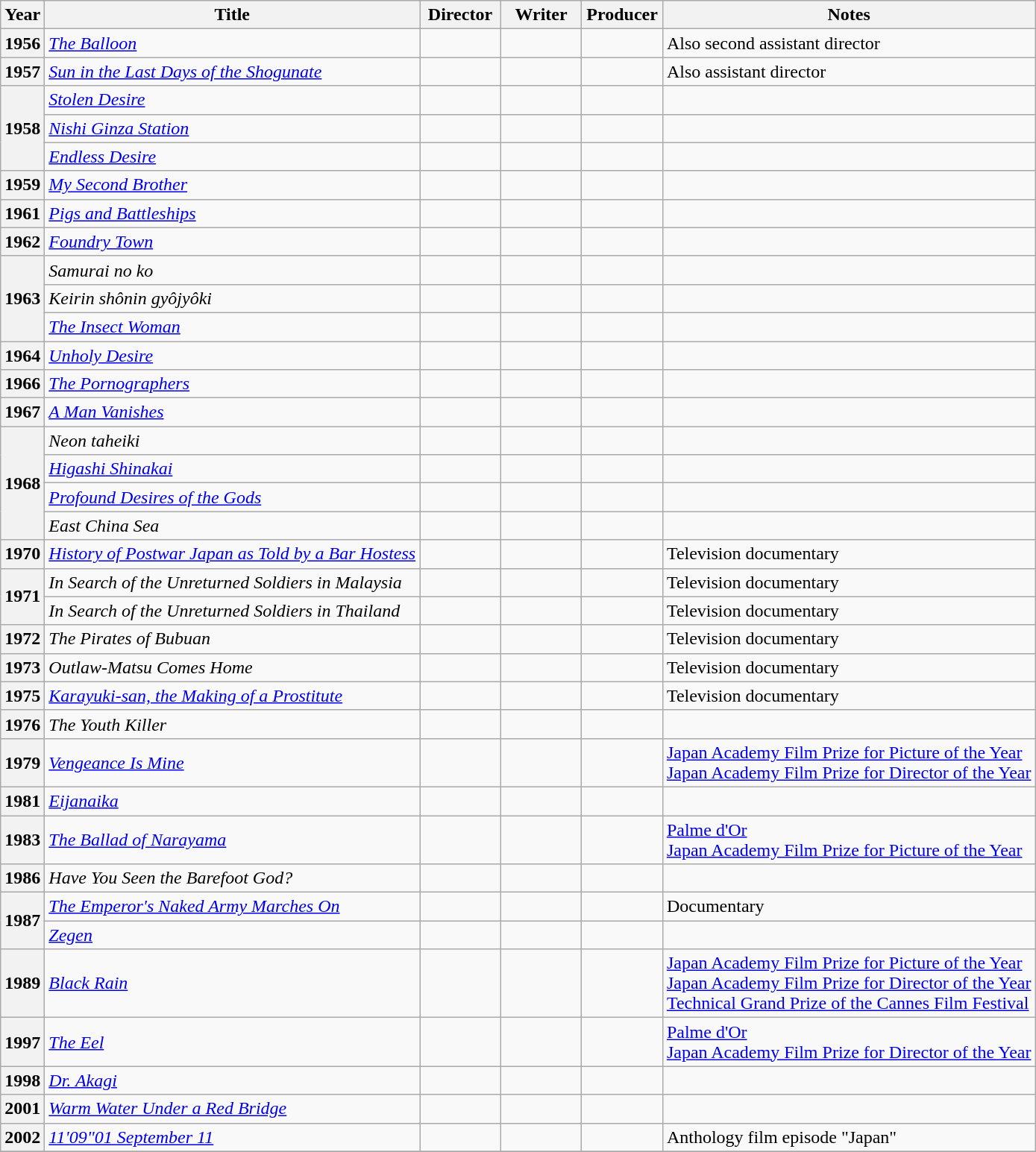<table class="wikitable plainrowheaders sortable">
<tr>
<th scope="col">Year</th>
<th scope="col">Title</th>
<th scope="col" width="65">Director</th>
<th scope="col" width="65">Writer</th>
<th scope="col" width="65">Producer</th>
<th scope="col">Notes</th>
</tr>
<tr>
<th scope="row">1956</th>
<td><em><a href='#'>The Balloon</a></em></td>
<td></td>
<td></td>
<td></td>
<td>Also second assistant director</td>
</tr>
<tr>
<th scope="row">1957</th>
<td><em><a href='#'>Sun in the Last Days of the Shogunate</a></em></td>
<td></td>
<td></td>
<td></td>
<td>Also assistant director</td>
</tr>
<tr>
<th scope="row" rowspan="3">1958</th>
<td><em><a href='#'>Stolen Desire</a></em></td>
<td></td>
<td></td>
<td></td>
<td></td>
</tr>
<tr>
<td><em><a href='#'>Nishi Ginza Station</a></em></td>
<td></td>
<td></td>
<td></td>
<td></td>
</tr>
<tr>
<td><em><a href='#'>Endless Desire</a></em></td>
<td></td>
<td></td>
<td></td>
<td></td>
</tr>
<tr>
<th scope="row">1959</th>
<td><em><a href='#'>My Second Brother</a></em></td>
<td></td>
<td></td>
<td></td>
<td></td>
</tr>
<tr>
<th scope="row">1961</th>
<td><em><a href='#'>Pigs and Battleships</a></em></td>
<td></td>
<td></td>
<td></td>
<td></td>
</tr>
<tr>
<th scope="row">1962</th>
<td><em><a href='#'>Foundry Town</a></em></td>
<td></td>
<td></td>
<td></td>
<td></td>
</tr>
<tr>
<th scope="row" rowspan="3">1963</th>
<td><em>Samurai no ko</em></td>
<td></td>
<td></td>
<td></td>
<td></td>
</tr>
<tr>
<td><em>Keirin shônin gyôjyôki</em></td>
<td></td>
<td></td>
<td></td>
<td></td>
</tr>
<tr>
<td><em><a href='#'>The Insect Woman</a></em></td>
<td></td>
<td></td>
<td></td>
<td></td>
</tr>
<tr>
<th scope="row">1964</th>
<td><em><a href='#'>Unholy Desire</a></em></td>
<td></td>
<td></td>
<td></td>
<td></td>
</tr>
<tr>
<th scope="row">1966</th>
<td><em><a href='#'>The Pornographers</a></em></td>
<td></td>
<td></td>
<td></td>
<td></td>
</tr>
<tr>
<th scope="row">1967</th>
<td><em><a href='#'>A Man Vanishes</a></em></td>
<td></td>
<td></td>
<td></td>
<td></td>
</tr>
<tr>
<th scope="row" rowspan="4">1968</th>
<td><em>Neon taheiki</em></td>
<td></td>
<td></td>
<td></td>
<td></td>
</tr>
<tr>
<td><em><a href='#'>Higashi Shinakai</a></em></td>
<td></td>
<td></td>
<td></td>
<td></td>
</tr>
<tr>
<td><em><a href='#'>Profound Desires of the Gods</a></em></td>
<td></td>
<td></td>
<td></td>
<td></td>
</tr>
<tr>
<td><em>East China Sea</em></td>
<td></td>
<td></td>
<td></td>
<td></td>
</tr>
<tr>
<th scope="row">1970</th>
<td><em><a href='#'>History of Postwar Japan as Told by a Bar Hostess</a></em></td>
<td></td>
<td></td>
<td></td>
<td>Television documentary</td>
</tr>
<tr>
<th scope="row" rowspan="2">1971</th>
<td><em>In Search of the Unreturned Soldiers in Malaysia</em></td>
<td></td>
<td></td>
<td></td>
<td>Television documentary</td>
</tr>
<tr>
<td><em>In Search of the Unreturned Soldiers in Thailand</em></td>
<td></td>
<td></td>
<td></td>
<td>Television documentary</td>
</tr>
<tr>
<th scope="row">1972</th>
<td><em>The Pirates of Bubuan</em></td>
<td></td>
<td></td>
<td></td>
<td>Television documentary</td>
</tr>
<tr>
<th scope="row">1973</th>
<td><em>Outlaw-Matsu Comes Home</em></td>
<td></td>
<td></td>
<td></td>
<td>Television documentary</td>
</tr>
<tr>
<th scope="row">1975</th>
<td><em><a href='#'>Karayuki-san, the Making of a Prostitute</a></em></td>
<td></td>
<td></td>
<td></td>
<td>Television documentary</td>
</tr>
<tr>
<th scope="row">1976</th>
<td><em>The Youth Killer</em></td>
<td></td>
<td></td>
<td></td>
<td></td>
</tr>
<tr>
<th scope="row">1979</th>
<td><em><a href='#'>Vengeance Is Mine</a></em></td>
<td></td>
<td></td>
<td></td>
<td><a href='#'>Japan Academy Film Prize for Picture of the Year</a><br><a href='#'>Japan Academy Film Prize for Director of the Year</a></td>
</tr>
<tr>
<th scope="row">1981</th>
<td><em><a href='#'>Eijanaika</a></em></td>
<td></td>
<td></td>
<td></td>
<td></td>
</tr>
<tr>
<th scope="row">1983</th>
<td><em><a href='#'>The Ballad of Narayama</a></em></td>
<td></td>
<td></td>
<td></td>
<td><a href='#'>Palme d'Or</a><br><a href='#'>Japan Academy Film Prize for Picture of the Year</a></td>
</tr>
<tr>
<th scope="row">1986</th>
<td><em>Have You Seen the Barefoot God?</em></td>
<td></td>
<td></td>
<td></td>
<td></td>
</tr>
<tr>
<th scope="row" rowspan="2">1987</th>
<td><em><a href='#'>The Emperor's Naked Army Marches On</a></em></td>
<td></td>
<td></td>
<td></td>
<td>Documentary</td>
</tr>
<tr>
<td><em><a href='#'>Zegen</a></em></td>
<td></td>
<td></td>
<td></td>
<td></td>
</tr>
<tr>
<th scope="row">1989</th>
<td><em><a href='#'>Black Rain</a></em></td>
<td></td>
<td></td>
<td></td>
<td><a href='#'>Japan Academy Film Prize for Picture of the Year</a><br><a href='#'>Japan Academy Film Prize for Director of the Year</a><br><a href='#'>Technical Grand Prize of the Cannes Film Festival</a></td>
</tr>
<tr>
<th scope="row">1997</th>
<td><em><a href='#'>The Eel</a></em></td>
<td></td>
<td></td>
<td></td>
<td><a href='#'>Palme d'Or</a><br><a href='#'>Japan Academy Film Prize for Director of the Year</a></td>
</tr>
<tr>
<th scope="row">1998</th>
<td><em><a href='#'>Dr. Akagi</a></em></td>
<td></td>
<td></td>
<td></td>
<td></td>
</tr>
<tr>
<th scope="row">2001</th>
<td><em><a href='#'>Warm Water Under a Red Bridge</a></em></td>
<td></td>
<td></td>
<td></td>
<td></td>
</tr>
<tr>
<th scope="row">2002</th>
<td><em><a href='#'>11'09"01 September 11</a></em></td>
<td></td>
<td></td>
<td></td>
<td>Anthology film episode "Japan"</td>
</tr>
<tr>
</tr>
</table>
